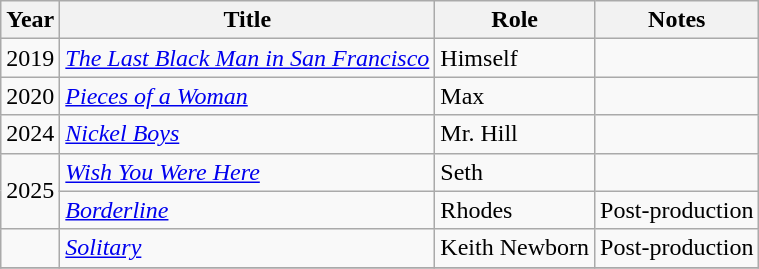<table class="wikitable sortable">
<tr>
<th>Year</th>
<th>Title</th>
<th>Role</th>
<th>Notes</th>
</tr>
<tr>
<td>2019</td>
<td><em><a href='#'>The Last Black Man in San Francisco</a></em></td>
<td>Himself</td>
<td></td>
</tr>
<tr>
<td>2020</td>
<td><em><a href='#'>Pieces of a Woman</a></em></td>
<td>Max</td>
<td></td>
</tr>
<tr>
<td>2024</td>
<td><em><a href='#'>Nickel Boys</a></em></td>
<td>Mr. Hill</td>
<td></td>
</tr>
<tr>
<td rowspan="2">2025</td>
<td><em><a href='#'>Wish You Were Here</a></em></td>
<td>Seth</td>
<td></td>
</tr>
<tr>
<td><em><a href='#'>Borderline</a></em></td>
<td>Rhodes</td>
<td>Post-production</td>
</tr>
<tr>
<td></td>
<td><em><a href='#'>Solitary</a></em></td>
<td>Keith Newborn</td>
<td>Post-production</td>
</tr>
<tr>
</tr>
</table>
